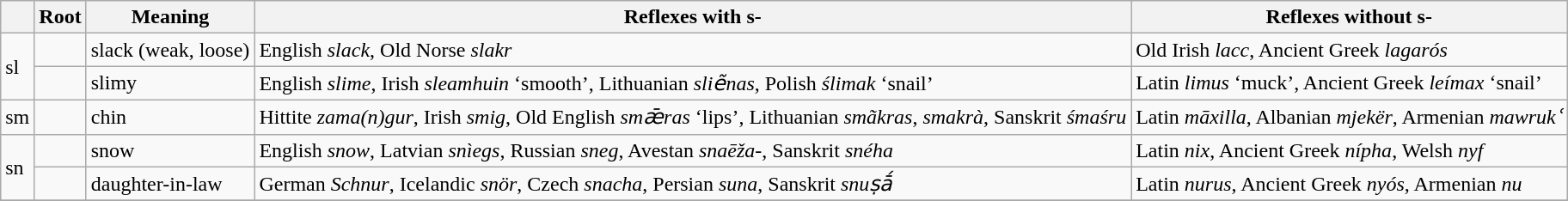<table class="wikitable">
<tr>
<th></th>
<th>Root</th>
<th>Meaning</th>
<th>Reflexes with s-</th>
<th>Reflexes without s-</th>
</tr>
<tr>
<td rowspan="2">sl</td>
<td></td>
<td>slack (weak, loose)</td>
<td>English <em>slack</em>, Old Norse <em>slakr</em></td>
<td>Old Irish <em>lacc</em>, Ancient Greek <em>lagarós</em></td>
</tr>
<tr>
<td></td>
<td>slimy</td>
<td>English <em>slime</em>, Irish <em>sleamhuin</em> ‘smooth’, Lithuanian <em>sliẽnas</em>, Polish <em>ślimak</em> ‘snail’</td>
<td>Latin <em>limus</em> ‘muck’, Ancient Greek <em>leímax</em> ‘snail’</td>
</tr>
<tr>
<td>sm</td>
<td></td>
<td>chin</td>
<td>Hittite <em>zama(n)gur</em>, Irish <em>smig</em>, Old English <em>smǣras</em> ‘lips’, Lithuanian <em>smãkras</em>, <em>smakrà</em>, Sanskrit <em>śmaśru</em></td>
<td>Latin <em>māxilla</em>, Albanian <em>mjekër</em>, Armenian <em>mawrukʿ</em></td>
</tr>
<tr>
<td rowspan="2">sn</td>
<td></td>
<td>snow</td>
<td>English <em>snow</em>, Latvian <em>snìegs</em>, Russian <em>sneg</em>, Avestan <em>snaēža-</em>, Sanskrit <em>snéha</em></td>
<td>Latin <em>nix</em>, Ancient Greek <em>nípha</em>, Welsh <em>nyf</em></td>
</tr>
<tr>
<td></td>
<td>daughter-in-law</td>
<td>German <em>Schnur</em>, Icelandic <em>snör</em>, Czech <em>snacha</em>, Persian <em>suna</em>, Sanskrit <em>snuṣā́</em></td>
<td>Latin <em>nurus</em>, Ancient Greek <em>nyós</em>, Armenian <em>nu</em></td>
</tr>
<tr>
</tr>
</table>
